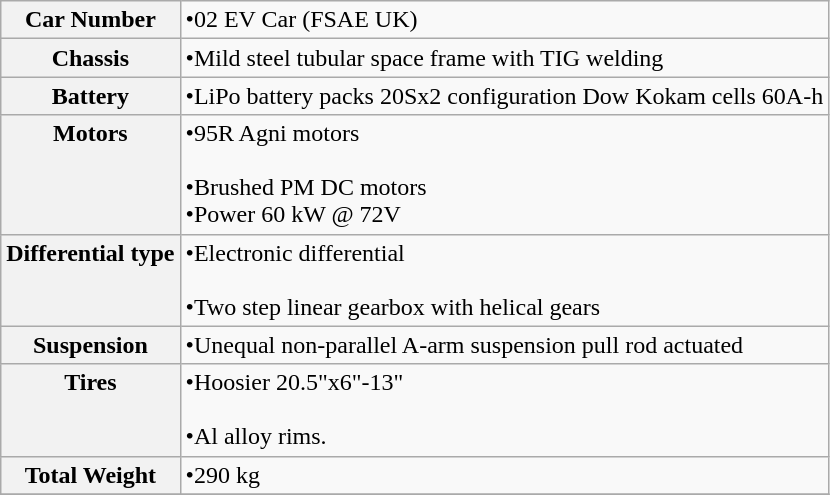<table class="wikitable">
<tr style="vertical-align: top">
<th>Car Number</th>
<td>•02 EV Car (FSAE UK)</td>
</tr>
<tr style="vertical-align: top">
<th>Chassis</th>
<td>•Mild steel tubular space frame with TIG welding <br></td>
</tr>
<tr style="vertical-align: top">
<th>Battery</th>
<td>•LiPo battery packs 20Sx2 configuration Dow Kokam cells 60A-h<br></td>
</tr>
<tr style="vertical-align: top">
<th>Motors</th>
<td>•95R Agni motors<br><br>•Brushed PM DC motors <br>
•Power 60 kW @ 72V</td>
</tr>
<tr style="vertical-align: top">
<th>Differential type</th>
<td>•Electronic differential<br><br>•Two step linear gearbox with helical gears</td>
</tr>
<tr style="vertical-align: top">
<th>Suspension</th>
<td>•Unequal non-parallel A-arm suspension pull rod actuated<br></td>
</tr>
<tr style="vertical-align: top">
<th>Tires</th>
<td>•Hoosier 20.5"x6"-13"<br><br>•Al alloy rims.</td>
</tr>
<tr style="vertical-align: top">
<th>Total Weight</th>
<td>•290 kg</td>
</tr>
<tr style="vertical-align: top">
</tr>
</table>
